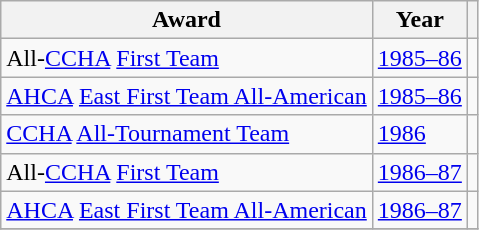<table class="wikitable">
<tr>
<th>Award</th>
<th>Year</th>
<th></th>
</tr>
<tr>
<td>All-<a href='#'>CCHA</a> <a href='#'>First Team</a></td>
<td><a href='#'>1985–86</a></td>
<td></td>
</tr>
<tr>
<td><a href='#'>AHCA</a> <a href='#'>East First Team All-American</a></td>
<td><a href='#'>1985–86</a></td>
<td></td>
</tr>
<tr>
<td><a href='#'>CCHA</a> <a href='#'>All-Tournament Team</a></td>
<td><a href='#'>1986</a></td>
<td></td>
</tr>
<tr>
<td>All-<a href='#'>CCHA</a> <a href='#'>First Team</a></td>
<td><a href='#'>1986–87</a></td>
<td></td>
</tr>
<tr>
<td><a href='#'>AHCA</a> <a href='#'>East First Team All-American</a></td>
<td><a href='#'>1986–87</a></td>
<td></td>
</tr>
<tr>
</tr>
</table>
